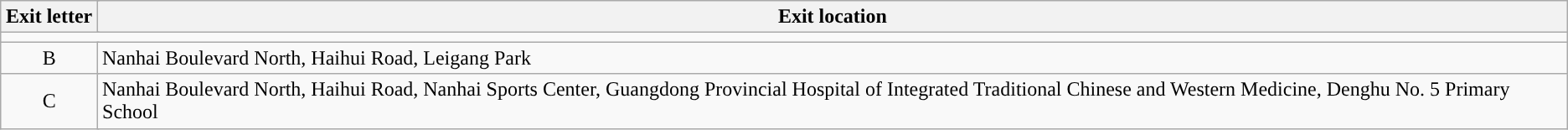<table class="wikitable">
<tr>
<th style="width:70px" colspan=2>Exit letter</th>
<th>Exit location</th>
</tr>
<tr style="background:#">
<td colspan="4"></td>
</tr>
<tr>
<td align=center colspan=2>B</td>
<td>Nanhai Boulevard North, Haihui Road, Leigang Park</td>
</tr>
<tr>
<td align=center colspan=2>C</td>
<td>Nanhai Boulevard North, Haihui Road, Nanhai Sports Center, Guangdong Provincial Hospital of Integrated Traditional Chinese and Western Medicine, Denghu No. 5 Primary School</td>
</tr>
</table>
